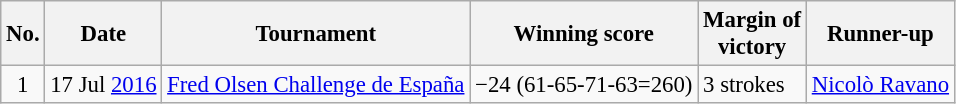<table class="wikitable" style="font-size:95%;">
<tr>
<th>No.</th>
<th>Date</th>
<th>Tournament</th>
<th>Winning score</th>
<th>Margin of<br>victory</th>
<th>Runner-up</th>
</tr>
<tr>
<td align=center>1</td>
<td>17 Jul <a href='#'>2016</a></td>
<td><a href='#'>Fred Olsen Challenge de España</a></td>
<td>−24 (61-65-71-63=260)</td>
<td>3 strokes</td>
<td> <a href='#'>Nicolò Ravano</a></td>
</tr>
</table>
